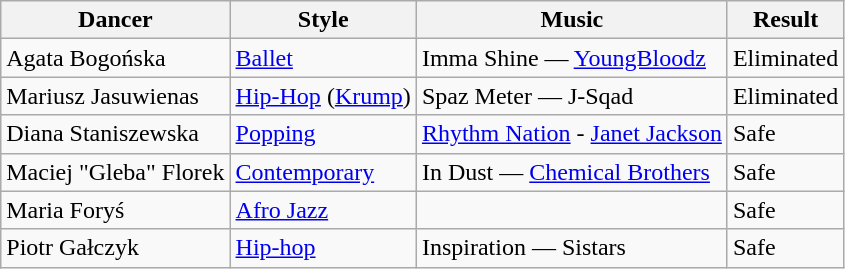<table class="wikitable">
<tr>
<th>Dancer</th>
<th>Style</th>
<th>Music</th>
<th>Result</th>
</tr>
<tr>
<td>Agata Bogońska</td>
<td><a href='#'>Ballet</a></td>
<td>Imma Shine — <a href='#'>YoungBloodz</a></td>
<td>Eliminated</td>
</tr>
<tr>
<td>Mariusz Jasuwienas</td>
<td><a href='#'>Hip-Hop</a> (<a href='#'>Krump</a>)</td>
<td>Spaz Meter — J-Sqad</td>
<td>Eliminated</td>
</tr>
<tr>
<td>Diana Staniszewska</td>
<td><a href='#'>Popping</a></td>
<td><a href='#'>Rhythm Nation</a> - <a href='#'>Janet Jackson</a></td>
<td>Safe</td>
</tr>
<tr>
<td>Maciej "Gleba" Florek</td>
<td><a href='#'>Contemporary</a></td>
<td>In Dust — <a href='#'>Chemical Brothers</a></td>
<td>Safe</td>
</tr>
<tr>
<td>Maria Foryś</td>
<td><a href='#'>Afro Jazz</a></td>
<td></td>
<td>Safe</td>
</tr>
<tr>
<td>Piotr Gałczyk</td>
<td><a href='#'>Hip-hop</a></td>
<td>Inspiration — Sistars</td>
<td>Safe</td>
</tr>
</table>
